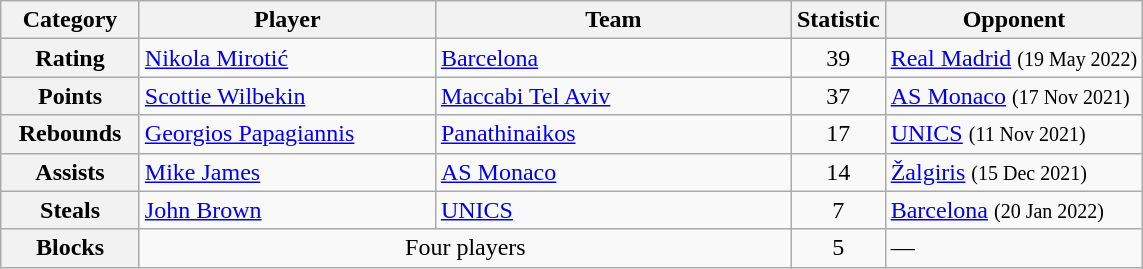<table class="wikitable">
<tr>
<th width=85>Category</th>
<th width=190>Player</th>
<th width=230>Team</th>
<th width=50>Statistic</th>
<th>Opponent</th>
</tr>
<tr>
<th>Rating</th>
<td> <a href='#'>Nikola Mirotić</a></td>
<td> <a href='#'>Barcelona</a></td>
<td style="text-align: center;">39</td>
<td> <a href='#'>Real Madrid</a> <small>(19 May 2022)</small></td>
</tr>
<tr>
<th>Points</th>
<td> <a href='#'>Scottie Wilbekin</a></td>
<td> <a href='#'>Maccabi Tel Aviv</a></td>
<td style="text-align: center;">37</td>
<td> <a href='#'>AS Monaco</a> <small>(17 Nov 2021)</small></td>
</tr>
<tr>
<th>Rebounds</th>
<td> <a href='#'>Georgios Papagiannis</a></td>
<td align="left"> <a href='#'>Panathinaikos</a></td>
<td style="text-align: center;">17</td>
<td> <a href='#'>UNICS</a> <small>(11 Nov 2021)</small></td>
</tr>
<tr>
<th>Assists</th>
<td> <a href='#'>Mike James</a></td>
<td> <a href='#'>AS Monaco</a></td>
<td style="text-align: center;">14</td>
<td> <a href='#'>Žalgiris</a> <small>(15 Dec 2021)</small></td>
</tr>
<tr>
<th>Steals</th>
<td> <a href='#'>John Brown</a></td>
<td> <a href='#'>UNICS</a></td>
<td style="text-align: center;">7</td>
<td> <a href='#'>Barcelona</a> <small>(20 Jan 2022)</small></td>
</tr>
<tr>
<th>Blocks</th>
<td colspan=2 align=center>Four players</td>
<td style="text-align: center;">5</td>
<td>—</td>
</tr>
</table>
